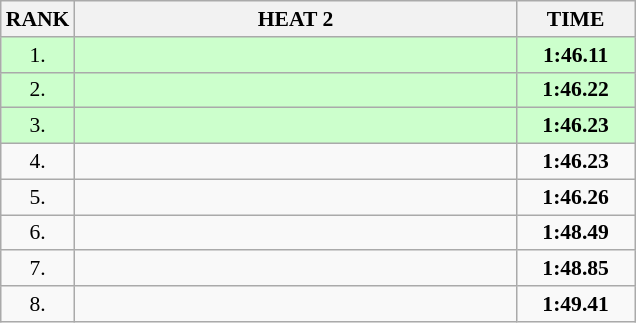<table class="wikitable" style="border-collapse: collapse; font-size: 90%;">
<tr>
<th>RANK</th>
<th style="width: 20em">HEAT 2</th>
<th style="width: 5em">TIME</th>
</tr>
<tr style="background:#ccffcc;">
<td align="center">1.</td>
<td></td>
<td align="center"><strong>1:46.11</strong></td>
</tr>
<tr style="background:#ccffcc;">
<td align="center">2.</td>
<td></td>
<td align="center"><strong>1:46.22</strong></td>
</tr>
<tr style="background:#ccffcc;">
<td align="center">3.</td>
<td></td>
<td align="center"><strong>1:46.23</strong></td>
</tr>
<tr>
<td align="center">4.</td>
<td></td>
<td align="center"><strong>1:46.23</strong></td>
</tr>
<tr>
<td align="center">5.</td>
<td></td>
<td align="center"><strong>1:46.26</strong></td>
</tr>
<tr>
<td align="center">6.</td>
<td></td>
<td align="center"><strong>1:48.49</strong></td>
</tr>
<tr>
<td align="center">7.</td>
<td></td>
<td align="center"><strong>1:48.85</strong></td>
</tr>
<tr>
<td align="center">8.</td>
<td></td>
<td align="center"><strong>1:49.41</strong></td>
</tr>
</table>
